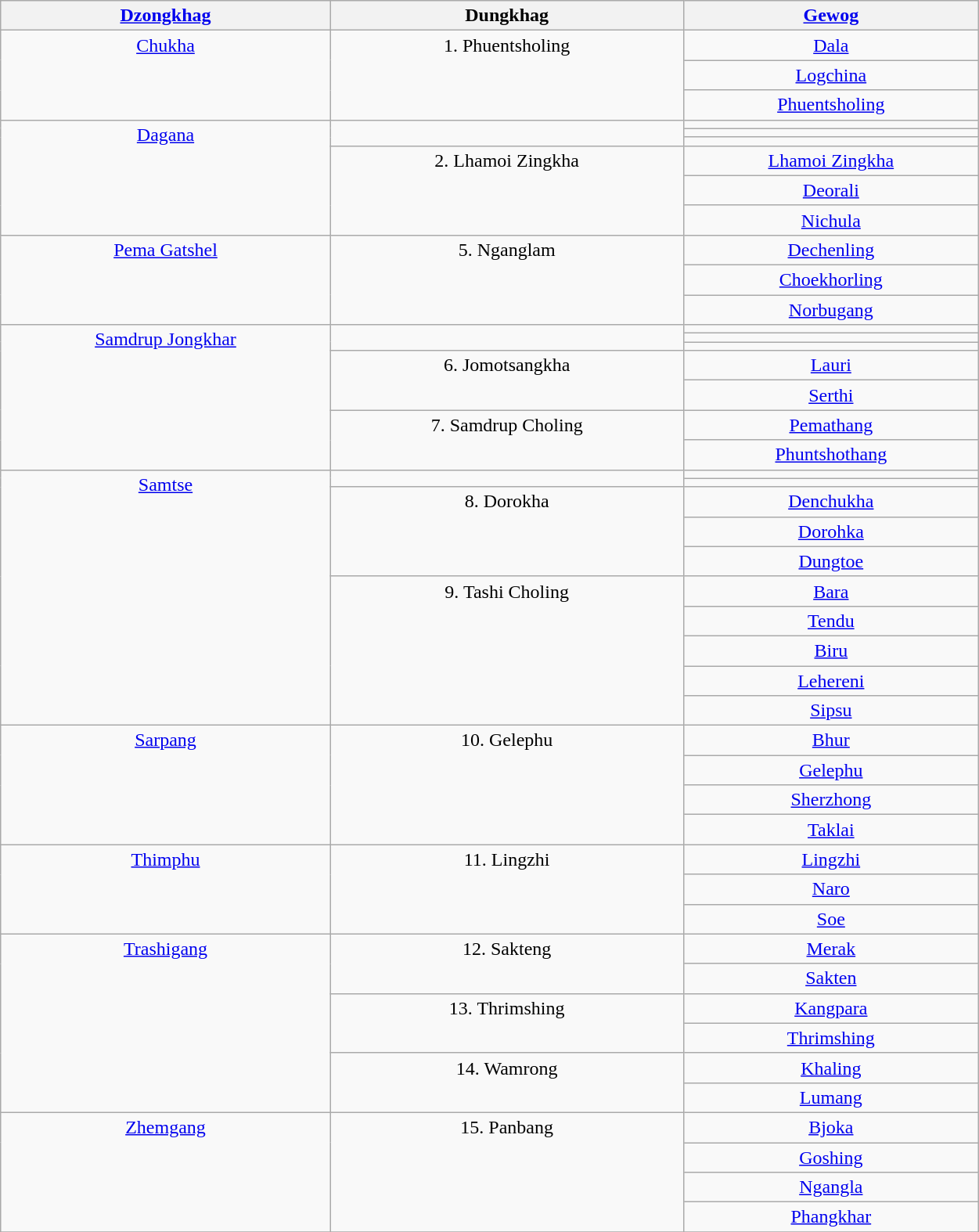<table class="wikitable" style="width:66%; text-align:center" align="center">
<tr>
<th><a href='#'>Dzongkhag</a></th>
<th>Dungkhag</th>
<th><a href='#'>Gewog</a></th>
</tr>
<tr>
<td rowspan=3 valign="top"><a href='#'>Chukha</a><br></td>
<td rowspan=3 valign="top">1. Phuentsholing</td>
<td><a href='#'>Dala</a></td>
</tr>
<tr>
<td><a href='#'>Logchina</a></td>
</tr>
<tr>
<td><a href='#'>Phuentsholing</a></td>
</tr>
<tr>
<td rowspan=6 valign="top"><a href='#'>Dagana</a><br></td>
<td rowspan=3 valign="top"></td>
<td></td>
</tr>
<tr>
<td></td>
</tr>
<tr>
<td></td>
</tr>
<tr>
<td rowspan=3 valign="top">2. Lhamoi Zingkha</td>
<td><a href='#'>Lhamoi Zingkha</a></td>
</tr>
<tr>
<td><a href='#'>Deorali</a></td>
</tr>
<tr>
<td><a href='#'>Nichula</a></td>
</tr>
<tr>
<td rowspan=3 valign="top"><a href='#'>Pema Gatshel</a><br></td>
<td rowspan=3 valign="top">5. Nganglam</td>
<td><a href='#'>Dechenling</a></td>
</tr>
<tr>
<td><a href='#'>Choekhorling</a></td>
</tr>
<tr>
<td><a href='#'>Norbugang</a></td>
</tr>
<tr>
<td rowspan=7 valign="top"><a href='#'>Samdrup Jongkhar</a><br></td>
<td rowspan=3 valign="top"></td>
<td></td>
</tr>
<tr>
<td></td>
</tr>
<tr>
<td></td>
</tr>
<tr>
<td rowspan=2 valign="top">6. Jomotsangkha</td>
<td><a href='#'>Lauri</a></td>
</tr>
<tr>
<td><a href='#'>Serthi</a></td>
</tr>
<tr>
<td rowspan=2 valign="top">7. Samdrup Choling</td>
<td><a href='#'>Pemathang</a></td>
</tr>
<tr>
<td><a href='#'>Phuntshothang</a></td>
</tr>
<tr>
<td rowspan=10 valign="top"><a href='#'>Samtse</a><br></td>
<td rowspan=2 valign="top"></td>
<td></td>
</tr>
<tr>
<td></td>
</tr>
<tr>
<td rowspan=3 valign="top">8. Dorokha</td>
<td><a href='#'>Denchukha</a></td>
</tr>
<tr>
<td><a href='#'>Dorohka</a></td>
</tr>
<tr>
<td><a href='#'>Dungtoe</a></td>
</tr>
<tr>
<td rowspan=5 valign="top">9. Tashi Choling</td>
<td><a href='#'>Bara</a></td>
</tr>
<tr>
<td><a href='#'>Tendu</a></td>
</tr>
<tr>
<td><a href='#'>Biru</a></td>
</tr>
<tr>
<td><a href='#'>Lehereni</a></td>
</tr>
<tr>
<td><a href='#'>Sipsu</a></td>
</tr>
<tr>
<td rowspan=4 valign="top"><a href='#'>Sarpang</a><br></td>
<td rowspan=4 valign="top">10. Gelephu</td>
<td><a href='#'>Bhur</a></td>
</tr>
<tr>
<td><a href='#'>Gelephu</a></td>
</tr>
<tr>
<td><a href='#'>Sherzhong</a></td>
</tr>
<tr>
<td><a href='#'>Taklai</a></td>
</tr>
<tr>
<td rowspan=3 valign="top"><a href='#'>Thimphu</a><br></td>
<td rowspan=3 valign="top">11. Lingzhi</td>
<td><a href='#'>Lingzhi</a></td>
</tr>
<tr>
<td><a href='#'>Naro</a></td>
</tr>
<tr>
<td><a href='#'>Soe</a></td>
</tr>
<tr>
<td rowspan=6 valign="top"><a href='#'>Trashigang</a><br></td>
<td rowspan=2 valign="top">12. Sakteng</td>
<td><a href='#'>Merak</a></td>
</tr>
<tr>
<td><a href='#'>Sakten</a></td>
</tr>
<tr>
<td rowspan=2 valign="top">13. Thrimshing</td>
<td><a href='#'>Kangpara</a></td>
</tr>
<tr>
<td><a href='#'>Thrimshing</a></td>
</tr>
<tr>
<td rowspan=2 valign="top">14. Wamrong</td>
<td><a href='#'>Khaling</a></td>
</tr>
<tr>
<td><a href='#'>Lumang</a></td>
</tr>
<tr>
<td rowspan=4 valign="top"><a href='#'>Zhemgang</a><br></td>
<td rowspan=4 valign="top">15. Panbang</td>
<td><a href='#'>Bjoka</a></td>
</tr>
<tr>
<td><a href='#'>Goshing</a></td>
</tr>
<tr>
<td><a href='#'>Ngangla</a></td>
</tr>
<tr>
<td><a href='#'>Phangkhar</a></td>
</tr>
<tr>
</tr>
</table>
